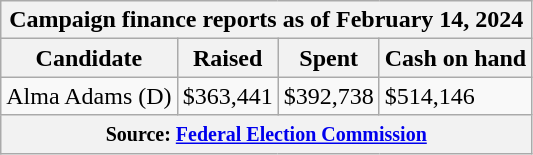<table class="wikitable sortable">
<tr>
<th colspan=4>Campaign finance reports as of February 14, 2024</th>
</tr>
<tr style="text-align:center;">
<th>Candidate</th>
<th>Raised</th>
<th>Spent</th>
<th>Cash on hand</th>
</tr>
<tr>
<td>Alma Adams (D)</td>
<td>$363,441</td>
<td>$392,738</td>
<td>$514,146</td>
</tr>
<tr>
<th colspan="4"><small>Source: <a href='#'>Federal Election Commission</a></small></th>
</tr>
</table>
